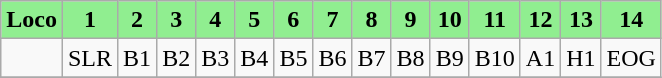<table class="wikitable plainrowheaders unsortable" style="text-align:center">
<tr>
<th scope="col" rowspan="1" style="background:Lightgreen;">Loco</th>
<th scope="col" rowspan="1" style="background:Lightgreen;">1</th>
<th scope="col" rowspan="1" style="background:Lightgreen;">2</th>
<th scope="col" rowspan="1" style="background:Lightgreen;">3</th>
<th scope="col" rowspan="1" style="background:Lightgreen;">4</th>
<th scope="col" rowspan="1" style="background:Lightgreen;">5</th>
<th scope="col" rowspan="1" style="background:Lightgreen;">6</th>
<th scope="col" rowspan="1" style="background:Lightgreen;">7</th>
<th scope="col" rowspan="1" style="background:Lightgreen;">8</th>
<th scope="col" rowspan="1" style="background:Lightgreen;">9</th>
<th scope="col" rowspan="1" style="background:Lightgreen;">10</th>
<th scope="col" rowspan="1" style="background:Lightgreen;">11</th>
<th rowspan="1" scope="col" style="background:Lightgreen;">12</th>
<th rowspan="1" scope="col" style="background:Lightgreen;">13</th>
<th rowspan="1" scope="col" style="background:Lightgreen;">14</th>
</tr>
<tr>
<td></td>
<td>SLR</td>
<td>B1</td>
<td>B2</td>
<td>B3</td>
<td>B4</td>
<td>B5</td>
<td>B6</td>
<td>B7</td>
<td>B8</td>
<td>B9</td>
<td>B10</td>
<td>A1</td>
<td>H1</td>
<td>EOG</td>
</tr>
<tr>
</tr>
</table>
